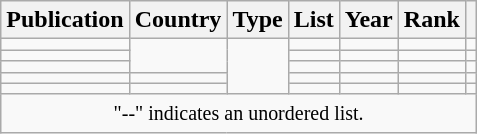<table class="wikitable sortable">
<tr>
<th>Publication</th>
<th>Country</th>
<th>Type</th>
<th>List</th>
<th>Year</th>
<th>Rank</th>
<th class="unsortable"></th>
</tr>
<tr>
<td></td>
<td scope="rowspan" rowspan=3></td>
<td scope="rowspan" rowspan=5></td>
<td></td>
<td></td>
<td></td>
<td></td>
</tr>
<tr>
<td></td>
<td></td>
<td></td>
<td></td>
<td></td>
</tr>
<tr>
<td></td>
<td></td>
<td></td>
<td></td>
<td></td>
</tr>
<tr>
<td></td>
<td></td>
<td></td>
<td></td>
<td></td>
<td></td>
</tr>
<tr>
<td></td>
<td></td>
<td></td>
<td></td>
<td></td>
<td></td>
</tr>
<tr>
<td colspan=7 style="text-align:center;"><small>"--" indicates an unordered list.</small></td>
</tr>
</table>
